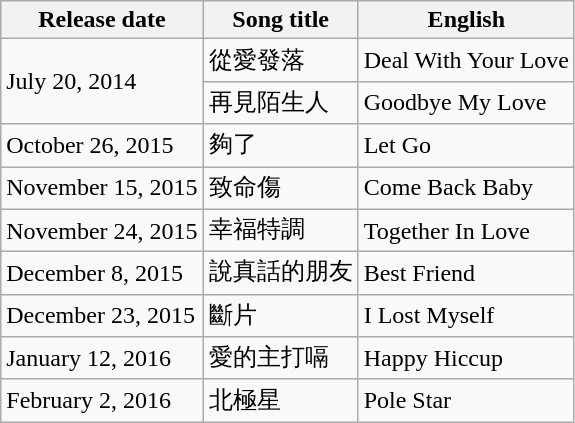<table class="wikitable">
<tr>
<th>Release date</th>
<th>Song title</th>
<th>English</th>
</tr>
<tr>
<td rowspan="2">July 20, 2014</td>
<td>從愛發落</td>
<td>Deal With Your Love</td>
</tr>
<tr>
<td>再見陌生人</td>
<td>Goodbye My Love</td>
</tr>
<tr>
<td>October 26, 2015</td>
<td>夠了</td>
<td>Let Go</td>
</tr>
<tr>
<td>November 15, 2015</td>
<td>致命傷</td>
<td>Come Back Baby</td>
</tr>
<tr>
<td>November 24, 2015</td>
<td>幸福特調</td>
<td>Together In Love</td>
</tr>
<tr>
<td>December 8, 2015</td>
<td>說真話的朋友</td>
<td>Best Friend</td>
</tr>
<tr>
<td>December 23, 2015</td>
<td>斷片</td>
<td>I Lost Myself</td>
</tr>
<tr>
<td>January 12, 2016</td>
<td>愛的主打嗝</td>
<td>Happy Hiccup</td>
</tr>
<tr>
<td>February 2, 2016</td>
<td>北極星</td>
<td>Pole Star</td>
</tr>
</table>
